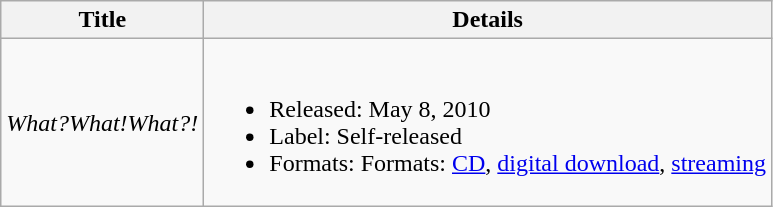<table class="wikitable">
<tr>
<th>Title</th>
<th>Details</th>
</tr>
<tr>
<td><em>What?What!What?!</em></td>
<td><br><ul><li>Released: May 8, 2010</li><li>Label: Self-released</li><li>Formats: Formats: <a href='#'>CD</a>, <a href='#'>digital download</a>, <a href='#'>streaming</a></li></ul></td>
</tr>
</table>
